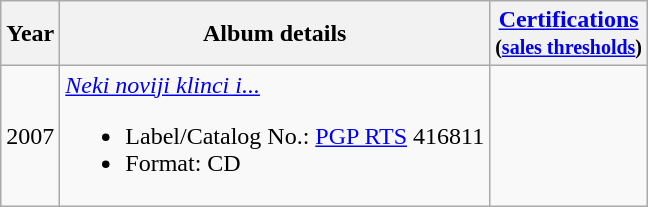<table class="wikitable" style="text-align:center;">
<tr>
<th>Year</th>
<th>Album details</th>
<th><a href='#'>Certifications</a><br><small>(<a href='#'>sales thresholds</a>)</small></th>
</tr>
<tr>
<td>2007</td>
<td style="text-align:left;"><em><a href='#'>Neki noviji klinci i...</a></em><br><ul><li>Label/Catalog No.: <a href='#'>PGP RTS</a> 416811</li><li>Format: CD</li></ul></td>
<td></td>
</tr>
</table>
